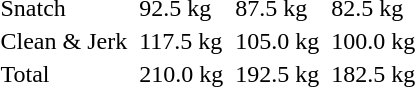<table>
<tr>
<td>Snatch</td>
<td></td>
<td>92.5 kg</td>
<td></td>
<td>87.5 kg</td>
<td></td>
<td>82.5 kg</td>
</tr>
<tr>
<td>Clean & Jerk</td>
<td></td>
<td>117.5 kg</td>
<td></td>
<td>105.0 kg</td>
<td></td>
<td>100.0 kg</td>
</tr>
<tr>
<td>Total</td>
<td></td>
<td>210.0 kg</td>
<td></td>
<td>192.5 kg</td>
<td></td>
<td>182.5 kg</td>
</tr>
</table>
